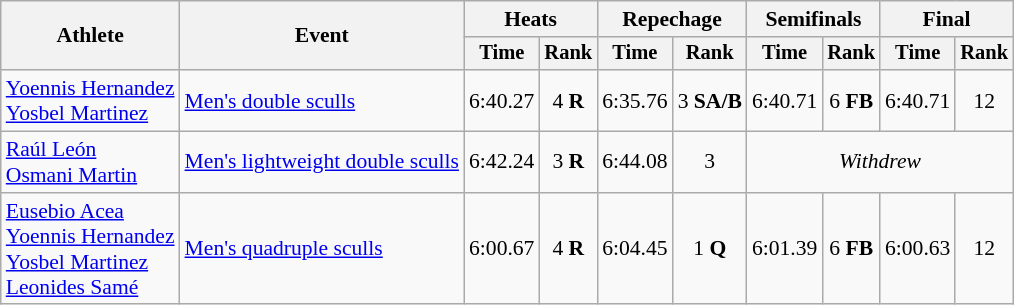<table class="wikitable" style="font-size:90%;">
<tr>
<th rowspan="2">Athlete</th>
<th rowspan="2">Event</th>
<th colspan="2">Heats</th>
<th colspan="2">Repechage</th>
<th colspan="2">Semifinals</th>
<th colspan="2">Final</th>
</tr>
<tr style="font-size:95%">
<th>Time</th>
<th>Rank</th>
<th>Time</th>
<th>Rank</th>
<th>Time</th>
<th>Rank</th>
<th>Time</th>
<th>Rank</th>
</tr>
<tr>
<td align=left><a href='#'>Yoennis Hernandez</a><br> <a href='#'>Yosbel Martinez</a></td>
<td align=left><a href='#'>Men's double sculls</a></td>
<td align=center>6:40.27</td>
<td align=center>4 <strong>R</strong></td>
<td align=center>6:35.76</td>
<td align=center>3 <strong>SA/B</strong></td>
<td align=center>6:40.71</td>
<td align=center>6 <strong>FB</strong></td>
<td align=center>6:40.71</td>
<td align=center>12</td>
</tr>
<tr>
<td align=left><a href='#'>Raúl León</a><br> <a href='#'>Osmani Martin</a></td>
<td align=left><a href='#'>Men's lightweight double sculls</a></td>
<td align=center>6:42.24</td>
<td align=center>3 <strong>R</strong></td>
<td align=center>6:44.08</td>
<td align=center>3</td>
<td align=center colspan=4><em>Withdrew</em></td>
</tr>
<tr>
<td align=left><a href='#'>Eusebio Acea</a><br> <a href='#'>Yoennis Hernandez</a><br> <a href='#'>Yosbel Martinez</a><br> <a href='#'>Leonides Samé</a></td>
<td align=left><a href='#'>Men's quadruple sculls</a></td>
<td align=center>6:00.67</td>
<td align=center>4 <strong>R</strong></td>
<td align=center>6:04.45</td>
<td align=center>1 <strong>Q</strong></td>
<td align=center>6:01.39</td>
<td align=center>6 <strong>FB</strong></td>
<td align=center>6:00.63</td>
<td align=center>12</td>
</tr>
</table>
